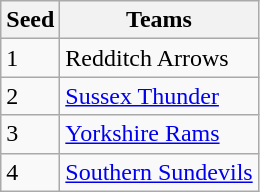<table class="wikitable">
<tr>
<th>Seed</th>
<th>Teams</th>
</tr>
<tr>
<td>1</td>
<td>Redditch Arrows</td>
</tr>
<tr>
<td>2</td>
<td><a href='#'>Sussex Thunder</a></td>
</tr>
<tr>
<td>3</td>
<td><a href='#'>Yorkshire Rams</a></td>
</tr>
<tr>
<td>4</td>
<td><a href='#'>Southern Sundevils</a></td>
</tr>
</table>
